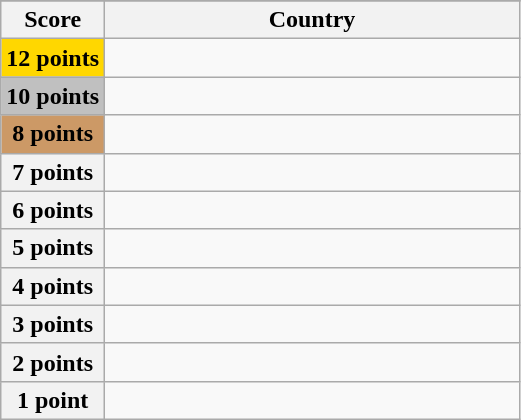<table class="wikitable">
<tr>
</tr>
<tr>
<th scope="col" width="20%">Score</th>
<th scope="col">Country</th>
</tr>
<tr>
<th scope="row" style="background:gold">12 points</th>
<td></td>
</tr>
<tr>
<th scope="row" style="background:silver">10 points</th>
<td></td>
</tr>
<tr>
<th scope="row" style="background:#CC9966">8 points</th>
<td></td>
</tr>
<tr>
<th scope="row">7 points</th>
<td></td>
</tr>
<tr>
<th scope="row">6 points</th>
<td></td>
</tr>
<tr>
<th scope="row">5 points</th>
<td></td>
</tr>
<tr>
<th scope="row">4 points</th>
<td></td>
</tr>
<tr>
<th scope="row">3 points</th>
<td></td>
</tr>
<tr>
<th scope="row">2 points</th>
<td></td>
</tr>
<tr>
<th scope="row">1 point</th>
<td></td>
</tr>
</table>
